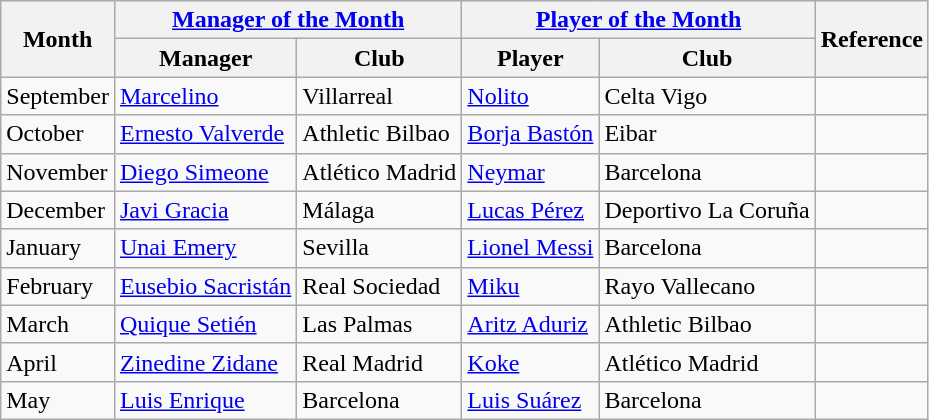<table class="wikitable">
<tr>
<th rowspan="2">Month</th>
<th colspan="2"><a href='#'>Manager of the Month</a></th>
<th colspan="2"><a href='#'>Player of the Month</a></th>
<th rowspan="2">Reference</th>
</tr>
<tr>
<th>Manager</th>
<th>Club</th>
<th>Player</th>
<th>Club</th>
</tr>
<tr>
<td>September</td>
<td> <a href='#'>Marcelino</a></td>
<td>Villarreal</td>
<td> <a href='#'>Nolito</a></td>
<td>Celta Vigo</td>
<td align=center></td>
</tr>
<tr>
<td>October</td>
<td> <a href='#'>Ernesto Valverde</a></td>
<td>Athletic Bilbao</td>
<td> <a href='#'>Borja Bastón</a></td>
<td>Eibar</td>
<td align=center></td>
</tr>
<tr>
<td>November</td>
<td> <a href='#'>Diego Simeone</a></td>
<td>Atlético Madrid</td>
<td> <a href='#'>Neymar</a></td>
<td>Barcelona</td>
<td align=center></td>
</tr>
<tr>
<td>December</td>
<td> <a href='#'>Javi Gracia</a></td>
<td>Málaga</td>
<td> <a href='#'>Lucas Pérez</a></td>
<td>Deportivo La Coruña</td>
<td align=center></td>
</tr>
<tr>
<td>January</td>
<td> <a href='#'>Unai Emery</a></td>
<td>Sevilla</td>
<td> <a href='#'>Lionel Messi</a></td>
<td>Barcelona</td>
<td align=center></td>
</tr>
<tr>
<td>February</td>
<td> <a href='#'>Eusebio Sacristán</a></td>
<td>Real Sociedad</td>
<td> <a href='#'>Miku</a></td>
<td>Rayo Vallecano</td>
<td align=center></td>
</tr>
<tr>
<td>March</td>
<td> <a href='#'>Quique Setién</a></td>
<td>Las Palmas</td>
<td> <a href='#'>Aritz Aduriz</a></td>
<td>Athletic Bilbao</td>
<td align=center></td>
</tr>
<tr>
<td>April</td>
<td> <a href='#'>Zinedine Zidane</a></td>
<td>Real Madrid</td>
<td> <a href='#'>Koke</a></td>
<td>Atlético Madrid</td>
<td align=center></td>
</tr>
<tr>
<td>May</td>
<td> <a href='#'>Luis Enrique</a></td>
<td>Barcelona</td>
<td> <a href='#'>Luis Suárez</a></td>
<td>Barcelona</td>
<td align=center></td>
</tr>
</table>
